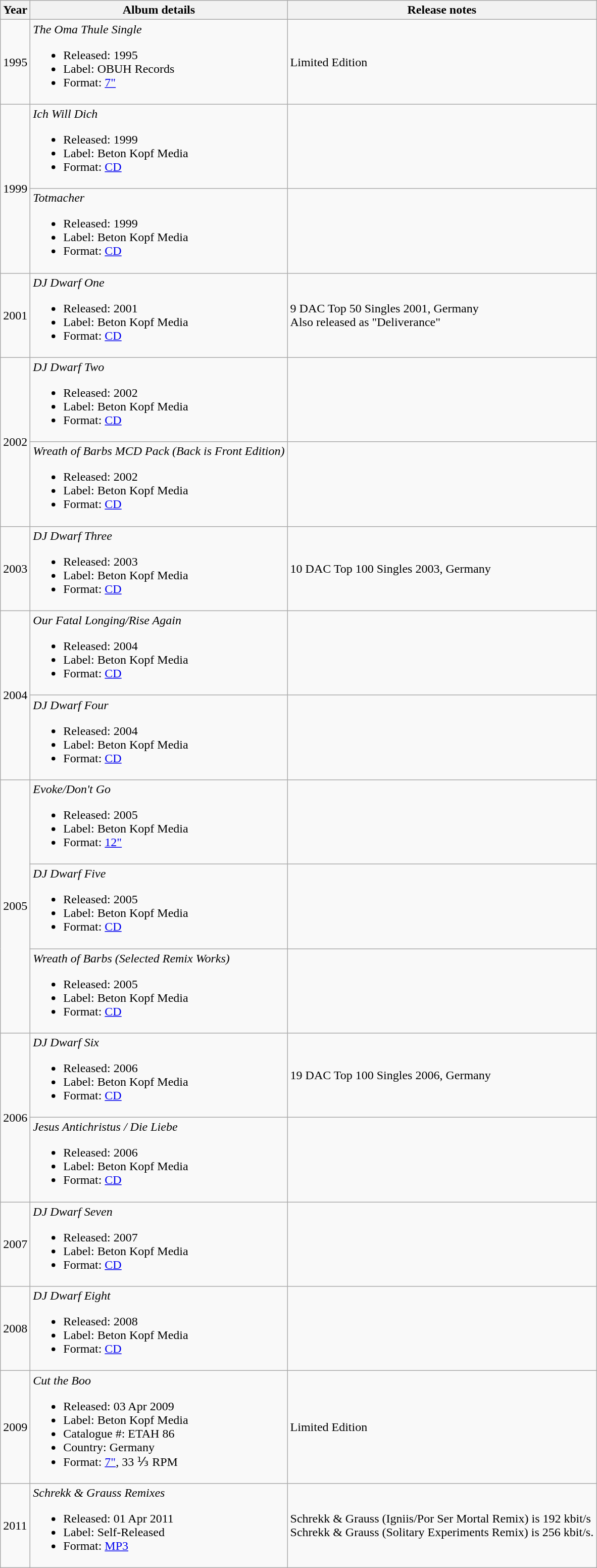<table class="wikitable">
<tr>
<th>Year</th>
<th>Album details</th>
<th>Release notes</th>
</tr>
<tr>
<td>1995</td>
<td align="left"><em>The Oma Thule Single</em><br><ul><li>Released: 1995</li><li>Label: OBUH Records</li><li>Format: <a href='#'>7"</a></li></ul></td>
<td>Limited Edition</td>
</tr>
<tr>
<td rowspan="2">1999</td>
<td align="left"><em>Ich Will Dich</em><br><ul><li>Released: 1999</li><li>Label: Beton Kopf Media</li><li>Format: <a href='#'>CD</a></li></ul></td>
<td></td>
</tr>
<tr>
<td align="left"><em>Totmacher</em><br><ul><li>Released: 1999</li><li>Label: Beton Kopf Media</li><li>Format: <a href='#'>CD</a></li></ul></td>
<td></td>
</tr>
<tr>
<td>2001</td>
<td align="left"><em>DJ Dwarf One</em><br><ul><li>Released: 2001</li><li>Label: Beton Kopf Media</li><li>Format: <a href='#'>CD</a></li></ul></td>
<td>9 DAC Top 50 Singles 2001, Germany<br>Also released as "Deliverance"</td>
</tr>
<tr>
<td rowspan="2">2002</td>
<td align="left"><em>DJ Dwarf Two</em><br><ul><li>Released: 2002</li><li>Label: Beton Kopf Media</li><li>Format: <a href='#'>CD</a></li></ul></td>
<td></td>
</tr>
<tr>
<td align="left"><em>Wreath of Barbs MCD Pack (Back is Front Edition)</em><br><ul><li>Released: 2002</li><li>Label: Beton Kopf Media</li><li>Format: <a href='#'>CD</a></li></ul></td>
<td></td>
</tr>
<tr>
<td>2003</td>
<td align="left"><em>DJ Dwarf Three</em><br><ul><li>Released: 2003</li><li>Label: Beton Kopf Media</li><li>Format: <a href='#'>CD</a></li></ul></td>
<td>10 DAC Top 100 Singles 2003, Germany</td>
</tr>
<tr>
<td rowspan="2">2004</td>
<td align="left"><em>Our Fatal Longing/Rise Again</em><br><ul><li>Released: 2004</li><li>Label: Beton Kopf Media</li><li>Format: <a href='#'>CD</a></li></ul></td>
<td></td>
</tr>
<tr>
<td align="left"><em>DJ Dwarf Four</em><br><ul><li>Released: 2004</li><li>Label: Beton Kopf Media</li><li>Format: <a href='#'>CD</a></li></ul></td>
<td></td>
</tr>
<tr>
<td rowspan="3">2005</td>
<td align="left"><em>Evoke/Don't Go</em><br><ul><li>Released: 2005</li><li>Label: Beton Kopf Media</li><li>Format: <a href='#'>12"</a></li></ul></td>
<td></td>
</tr>
<tr>
<td align="left"><em>DJ Dwarf Five</em><br><ul><li>Released: 2005</li><li>Label: Beton Kopf Media</li><li>Format: <a href='#'>CD</a></li></ul></td>
<td></td>
</tr>
<tr>
<td align="left"><em>Wreath of Barbs (Selected Remix Works)</em><br><ul><li>Released: 2005</li><li>Label: Beton Kopf Media</li><li>Format: <a href='#'>CD</a></li></ul></td>
<td></td>
</tr>
<tr>
<td rowspan="2">2006</td>
<td align="left"><em>DJ Dwarf Six</em><br><ul><li>Released: 2006</li><li>Label: Beton Kopf Media</li><li>Format: <a href='#'>CD</a></li></ul></td>
<td>19 DAC Top 100 Singles 2006, Germany</td>
</tr>
<tr>
<td align="left"><em>Jesus Antichristus / Die Liebe</em><br><ul><li>Released: 2006</li><li>Label: Beton Kopf Media</li><li>Format: <a href='#'>CD</a></li></ul></td>
<td></td>
</tr>
<tr>
<td>2007</td>
<td align="left"><em>DJ Dwarf Seven</em><br><ul><li>Released: 2007</li><li>Label: Beton Kopf Media</li><li>Format: <a href='#'>CD</a></li></ul></td>
<td></td>
</tr>
<tr>
<td>2008</td>
<td align="left"><em>DJ Dwarf Eight</em><br><ul><li>Released: 2008</li><li>Label: Beton Kopf Media</li><li>Format: <a href='#'>CD</a></li></ul></td>
<td></td>
</tr>
<tr>
<td>2009</td>
<td align="left"><em>Cut the Boo</em><br><ul><li>Released: 03 Apr 2009</li><li>Label: Beton Kopf Media</li><li>Catalogue #: ETAH 86</li><li>Country: Germany</li><li>Format: <a href='#'>7"</a>, 33 ⅓ RPM</li></ul></td>
<td>Limited Edition</td>
</tr>
<tr>
<td>2011</td>
<td align="left"><em>Schrekk & Grauss Remixes</em><br><ul><li>Released: 01 Apr 2011</li><li>Label: Self-Released</li><li>Format: <a href='#'>MP3</a></li></ul></td>
<td>Schrekk & Grauss (Igniis/Por Ser Mortal Remix) is 192 kbit/s<br>Schrekk & Grauss (Solitary Experiments Remix) is 256 kbit/s.</td>
</tr>
</table>
